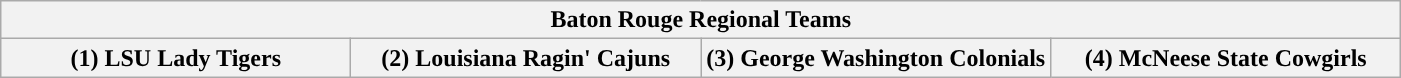<table class="wikitable">
<tr>
<th colspan=4>Baton Rouge Regional Teams</th>
</tr>
<tr>
<th style="width: 25%; ">(1) LSU Lady Tigers</th>
<th style="width: 25%; ">(2) Louisiana Ragin' Cajuns</th>
<th style="width: 25%; ">(3) George Washington Colonials</th>
<th style="width: 25%; ">(4) McNeese State Cowgirls</th>
</tr>
</table>
